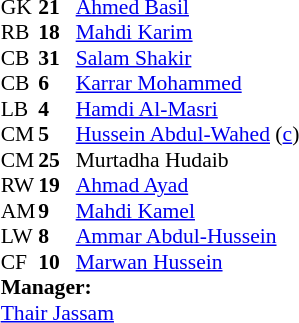<table style="font-size: 90%" cellspacing="0" cellpadding="0" align="center">
<tr>
<td colspan="4"></td>
</tr>
<tr>
<th width="25"></th>
<th width="25"></th>
</tr>
<tr>
<td>GK</td>
<td><strong>21</strong></td>
<td> <a href='#'>Ahmed Basil</a></td>
</tr>
<tr>
<td>RB</td>
<td><strong>18</strong></td>
<td> <a href='#'>Mahdi Karim</a></td>
</tr>
<tr>
<td>CB</td>
<td><strong>31</strong></td>
<td> <a href='#'>Salam Shakir</a></td>
</tr>
<tr>
<td>CB</td>
<td><strong>6</strong></td>
<td> <a href='#'>Karrar Mohammed</a></td>
</tr>
<tr>
<td>LB</td>
<td><strong>4</strong></td>
<td> <a href='#'>Hamdi Al-Masri</a></td>
</tr>
<tr>
<td>CM</td>
<td><strong>5</strong></td>
<td> <a href='#'>Hussein Abdul-Wahed</a> (<a href='#'>c</a>)</td>
</tr>
<tr>
<td>CM</td>
<td><strong>25</strong></td>
<td> Murtadha Hudaib</td>
</tr>
<tr>
<td>RW</td>
<td><strong>19</strong></td>
<td> <a href='#'>Ahmad Ayad</a></td>
</tr>
<tr>
<td>AM</td>
<td><strong>9</strong></td>
<td> <a href='#'>Mahdi Kamel</a></td>
</tr>
<tr>
<td>LW</td>
<td><strong>8</strong></td>
<td> <a href='#'>Ammar Abdul-Hussein</a></td>
</tr>
<tr>
<td>CF</td>
<td><strong>10</strong></td>
<td> <a href='#'>Marwan Hussein</a></td>
</tr>
<tr>
<td colspan=4><strong>Manager:</strong></td>
</tr>
<tr>
<td colspan="4"> <a href='#'>Thair Jassam</a></td>
</tr>
</table>
